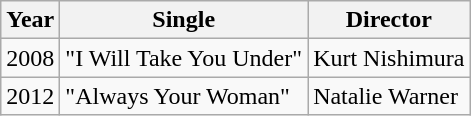<table class="wikitable">
<tr ">
<th align="left">Year</th>
<th align="left">Single</th>
<th align="left">Director</th>
</tr>
<tr>
<td style="text-align:center;">2008</td>
<td align="left">"I Will Take You Under"</td>
<td align="left">Kurt Nishimura</td>
</tr>
<tr>
<td style="text-align:center;">2012</td>
<td align="left">"Always Your Woman"</td>
<td align="left">Natalie Warner</td>
</tr>
</table>
